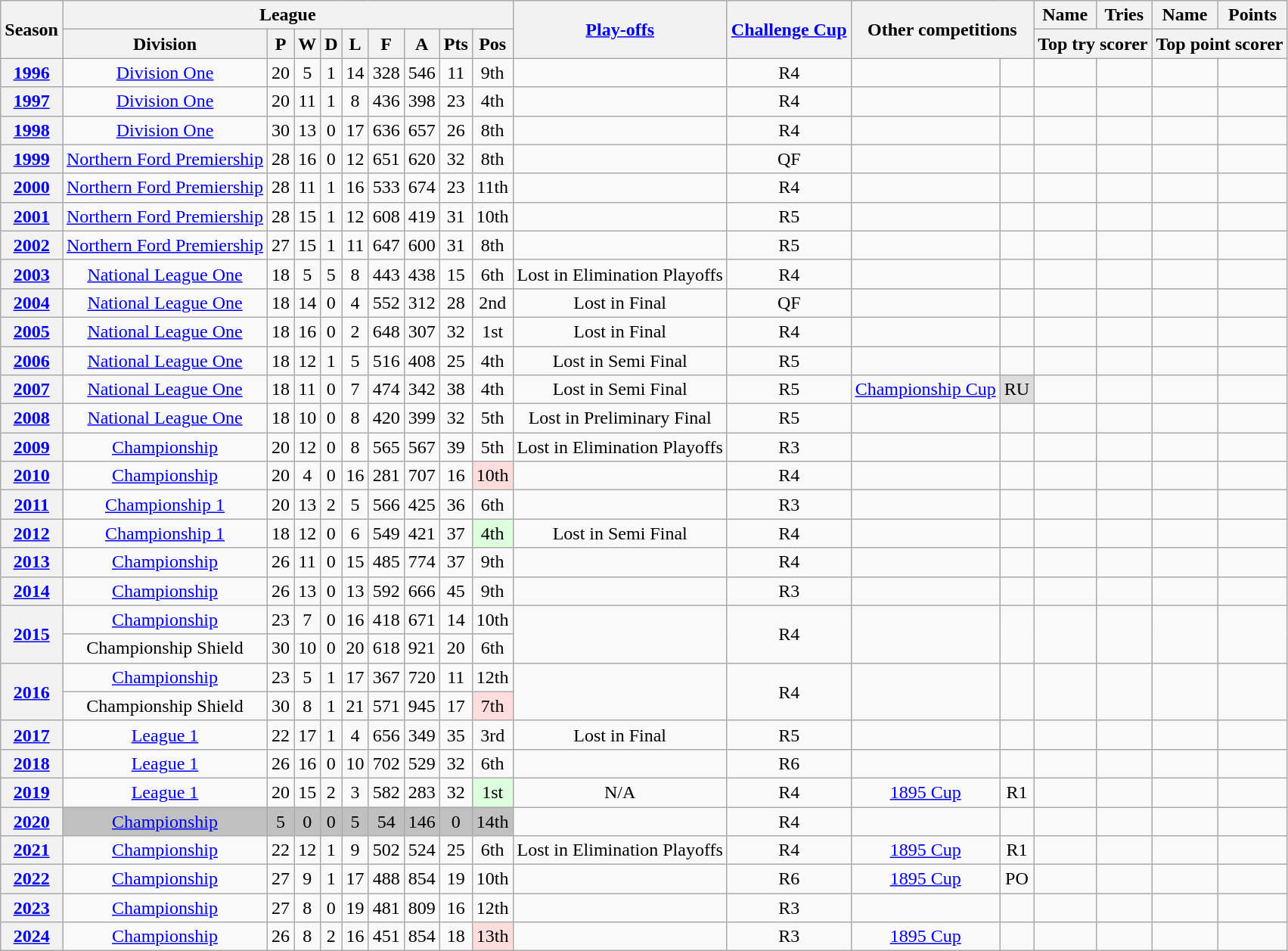<table class="wikitable" style="text-align: center">
<tr>
<th rowspan="2" scope="col">Season</th>
<th colspan="9" scope="col">League</th>
<th rowspan="2" scope="col"><a href='#'>Play-offs</a></th>
<th rowspan="2" scope="col"><a href='#'>Challenge Cup</a></th>
<th colspan="2" rowspan="2" scope="col">Other competitions</th>
<th scope="col">Name</th>
<th scope="col">Tries</th>
<th scope="col">Name</th>
<th scope="col">Points</th>
</tr>
<tr>
<th scope="col">Division</th>
<th scope="col">P</th>
<th scope="col">W</th>
<th scope="col">D</th>
<th scope="col">L</th>
<th scope="col">F</th>
<th scope="col">A</th>
<th scope="col">Pts</th>
<th scope="col">Pos</th>
<th colspan="2" scope="col">Top try scorer</th>
<th colspan="2" scope="col">Top point scorer</th>
</tr>
<tr>
<th scope="row"><a href='#'>1996</a></th>
<td><a href='#'>Division One</a></td>
<td>20</td>
<td>5</td>
<td>1</td>
<td>14</td>
<td>328</td>
<td>546</td>
<td>11</td>
<td>9th</td>
<td></td>
<td>R4</td>
<td></td>
<td></td>
<td></td>
<td></td>
<td></td>
<td></td>
</tr>
<tr>
<th scope="row"><a href='#'>1997</a></th>
<td><a href='#'>Division One</a></td>
<td>20</td>
<td>11</td>
<td>1</td>
<td>8</td>
<td>436</td>
<td>398</td>
<td>23</td>
<td>4th</td>
<td></td>
<td>R4</td>
<td></td>
<td></td>
<td></td>
<td></td>
<td></td>
<td></td>
</tr>
<tr>
<th scope="row"><a href='#'>1998</a></th>
<td><a href='#'>Division One</a></td>
<td>30</td>
<td>13</td>
<td>0</td>
<td>17</td>
<td>636</td>
<td>657</td>
<td>26</td>
<td>8th</td>
<td></td>
<td>R4</td>
<td></td>
<td></td>
<td></td>
<td></td>
<td></td>
<td></td>
</tr>
<tr>
<th scope="row"><a href='#'>1999</a></th>
<td><a href='#'>Northern Ford Premiership</a></td>
<td>28</td>
<td>16</td>
<td>0</td>
<td>12</td>
<td>651</td>
<td>620</td>
<td>32</td>
<td>8th</td>
<td></td>
<td>QF</td>
<td></td>
<td></td>
<td></td>
<td></td>
<td></td>
<td></td>
</tr>
<tr>
<th scope="row"><a href='#'>2000</a></th>
<td><a href='#'>Northern Ford Premiership</a></td>
<td>28</td>
<td>11</td>
<td>1</td>
<td>16</td>
<td>533</td>
<td>674</td>
<td>23</td>
<td>11th</td>
<td></td>
<td>R4</td>
<td></td>
<td></td>
<td></td>
<td></td>
<td></td>
<td></td>
</tr>
<tr>
<th scope="row"><a href='#'>2001</a></th>
<td><a href='#'>Northern Ford Premiership</a></td>
<td>28</td>
<td>15</td>
<td>1</td>
<td>12</td>
<td>608</td>
<td>419</td>
<td>31</td>
<td>10th</td>
<td></td>
<td>R5</td>
<td></td>
<td></td>
<td></td>
<td></td>
<td></td>
<td></td>
</tr>
<tr>
<th scope="row"><a href='#'>2002</a></th>
<td><a href='#'>Northern Ford Premiership</a></td>
<td>27</td>
<td>15</td>
<td>1</td>
<td>11</td>
<td>647</td>
<td>600</td>
<td>31</td>
<td>8th</td>
<td></td>
<td>R5</td>
<td></td>
<td></td>
<td></td>
<td></td>
<td></td>
<td></td>
</tr>
<tr>
<th scope="row"><a href='#'>2003</a></th>
<td><a href='#'>National League One</a></td>
<td>18</td>
<td>5</td>
<td>5</td>
<td>8</td>
<td>443</td>
<td>438</td>
<td>15</td>
<td>6th</td>
<td>Lost in Elimination Playoffs</td>
<td>R4</td>
<td></td>
<td></td>
<td></td>
<td></td>
<td></td>
<td></td>
</tr>
<tr>
<th scope="row"><a href='#'>2004</a></th>
<td><a href='#'>National League One</a></td>
<td>18</td>
<td>14</td>
<td>0</td>
<td>4</td>
<td>552</td>
<td>312</td>
<td>28</td>
<td>2nd</td>
<td>Lost in Final</td>
<td>QF</td>
<td></td>
<td></td>
<td></td>
<td></td>
<td></td>
<td></td>
</tr>
<tr>
<th scope="row"><a href='#'>2005</a></th>
<td><a href='#'>National League One</a></td>
<td>18</td>
<td>16</td>
<td>0</td>
<td>2</td>
<td>648</td>
<td>307</td>
<td>32</td>
<td>1st</td>
<td>Lost in Final</td>
<td>R4</td>
<td></td>
<td></td>
<td></td>
<td></td>
<td></td>
<td></td>
</tr>
<tr>
<th scope="row"><a href='#'>2006</a></th>
<td><a href='#'>National League One</a></td>
<td>18</td>
<td>12</td>
<td>1</td>
<td>5</td>
<td>516</td>
<td>408</td>
<td>25</td>
<td>4th</td>
<td>Lost in Semi Final</td>
<td>R5</td>
<td></td>
<td></td>
<td></td>
<td></td>
<td></td>
<td></td>
</tr>
<tr>
<th scope="row"><a href='#'>2007</a></th>
<td><a href='#'>National League One</a></td>
<td>18</td>
<td>11</td>
<td>0</td>
<td>7</td>
<td>474</td>
<td>342</td>
<td>38</td>
<td>4th</td>
<td>Lost in Semi Final</td>
<td>R5</td>
<td><a href='#'>Championship Cup</a></td>
<td style="background-color:#DDD">RU</td>
<td></td>
<td></td>
<td></td>
<td></td>
</tr>
<tr>
<th scope="row"><a href='#'>2008</a></th>
<td><a href='#'>National League One</a></td>
<td>18</td>
<td>10</td>
<td>0</td>
<td>8</td>
<td>420</td>
<td>399</td>
<td>32</td>
<td>5th</td>
<td>Lost in Preliminary Final</td>
<td>R5</td>
<td></td>
<td></td>
<td></td>
<td></td>
<td></td>
<td></td>
</tr>
<tr>
<th scope="row"><a href='#'>2009</a></th>
<td><a href='#'>Championship</a></td>
<td>20</td>
<td>12</td>
<td>0</td>
<td>8</td>
<td>565</td>
<td>567</td>
<td>39</td>
<td>5th</td>
<td>Lost in Elimination Playoffs</td>
<td>R3</td>
<td></td>
<td></td>
<td></td>
<td></td>
<td></td>
<td></td>
</tr>
<tr>
<th scope="row"><a href='#'>2010</a></th>
<td><a href='#'>Championship</a></td>
<td>20</td>
<td>4</td>
<td>0</td>
<td>16</td>
<td>281</td>
<td>707</td>
<td>16</td>
<td style="background:#ffdddd;">10th</td>
<td></td>
<td>R4</td>
<td></td>
<td></td>
<td></td>
<td></td>
<td></td>
<td></td>
</tr>
<tr>
<th scope="row"><a href='#'>2011</a></th>
<td><a href='#'>Championship 1</a></td>
<td>20</td>
<td>13</td>
<td>2</td>
<td>5</td>
<td>566</td>
<td>425</td>
<td>36</td>
<td>6th</td>
<td></td>
<td>R3</td>
<td></td>
<td></td>
<td></td>
<td></td>
<td></td>
<td></td>
</tr>
<tr>
<th scope="row"><a href='#'>2012</a></th>
<td><a href='#'>Championship 1</a></td>
<td>18</td>
<td>12</td>
<td>0</td>
<td>6</td>
<td>549</td>
<td>421</td>
<td>37</td>
<td style="background:#ddffdd;">4th</td>
<td>Lost in Semi Final</td>
<td>R4</td>
<td></td>
<td></td>
<td></td>
<td></td>
<td></td>
<td></td>
</tr>
<tr>
<th scope="row"><a href='#'>2013</a></th>
<td><a href='#'>Championship</a></td>
<td>26</td>
<td>11</td>
<td>0</td>
<td>15</td>
<td>485</td>
<td>774</td>
<td>37</td>
<td>9th</td>
<td></td>
<td>R4</td>
<td></td>
<td></td>
<td></td>
<td></td>
<td></td>
<td></td>
</tr>
<tr>
<th scope="row"><a href='#'>2014</a></th>
<td><a href='#'>Championship</a></td>
<td>26</td>
<td>13</td>
<td>0</td>
<td>13</td>
<td>592</td>
<td>666</td>
<td>45</td>
<td>9th</td>
<td></td>
<td>R3</td>
<td></td>
<td></td>
<td></td>
<td></td>
<td></td>
<td></td>
</tr>
<tr>
<th scope="row" rowspan="2"><a href='#'>2015</a></th>
<td><a href='#'>Championship</a></td>
<td>23</td>
<td>7</td>
<td>0</td>
<td>16</td>
<td>418</td>
<td>671</td>
<td>14</td>
<td>10th</td>
<td rowspan="2"></td>
<td rowspan="2">R4</td>
<td rowspan="2"></td>
<td rowspan="2"></td>
<td rowspan="2"></td>
<td rowspan="2"></td>
<td rowspan="2"></td>
<td rowspan="2"></td>
</tr>
<tr>
<td>Championship Shield</td>
<td>30</td>
<td>10</td>
<td>0</td>
<td>20</td>
<td>618</td>
<td>921</td>
<td>20</td>
<td>6th</td>
</tr>
<tr>
<th scope="row" rowspan="2"><a href='#'>2016</a></th>
<td><a href='#'>Championship</a></td>
<td>23</td>
<td>5</td>
<td>1</td>
<td>17</td>
<td>367</td>
<td>720</td>
<td>11</td>
<td>12th</td>
<td rowspan="2"></td>
<td rowspan="2">R4</td>
<td rowspan="2"></td>
<td rowspan="2"></td>
<td rowspan="2"></td>
<td rowspan="2"></td>
<td rowspan="2"></td>
<td rowspan="2"></td>
</tr>
<tr>
<td>Championship Shield</td>
<td>30</td>
<td>8</td>
<td>1</td>
<td>21</td>
<td>571</td>
<td>945</td>
<td>17</td>
<td style="background:#ffdddd;">7th</td>
</tr>
<tr>
<th scope="row"><a href='#'>2017</a></th>
<td><a href='#'>League 1</a></td>
<td>22</td>
<td>17</td>
<td>1</td>
<td>4</td>
<td>656</td>
<td>349</td>
<td>35</td>
<td>3rd</td>
<td>Lost in Final</td>
<td>R5</td>
<td></td>
<td></td>
<td></td>
<td></td>
<td></td>
<td></td>
</tr>
<tr>
<th scope="row"><a href='#'>2018</a></th>
<td><a href='#'>League 1</a></td>
<td>26</td>
<td>16</td>
<td>0</td>
<td>10</td>
<td>702</td>
<td>529</td>
<td>32</td>
<td>6th</td>
<td></td>
<td>R6</td>
<td></td>
<td></td>
<td></td>
<td></td>
<td></td>
<td></td>
</tr>
<tr>
<th scope="row"><a href='#'>2019</a></th>
<td><a href='#'>League 1</a></td>
<td>20</td>
<td>15</td>
<td>2</td>
<td>3</td>
<td>582</td>
<td>283</td>
<td>32</td>
<td style="background:#ddffdd;">1st</td>
<td>N/A</td>
<td>R4</td>
<td><a href='#'>1895 Cup</a></td>
<td>R1</td>
<td></td>
<td></td>
<td></td>
<td></td>
</tr>
<tr>
<th scope="row"><a href='#'>2020</a></th>
<td style="background:#C0C0C0;"><a href='#'>Championship</a></td>
<td style="background:#C0C0C0;">5</td>
<td style="background:#C0C0C0;">0</td>
<td style="background:#C0C0C0;">0</td>
<td style="background:#C0C0C0;">5</td>
<td style="background:#C0C0C0;">54</td>
<td style="background:#C0C0C0;">146</td>
<td style="background:#C0C0C0;">0</td>
<td style="background:#C0C0C0;">14th</td>
<td></td>
<td>R4</td>
<td></td>
<td></td>
<td></td>
<td></td>
<td></td>
<td></td>
</tr>
<tr>
<th scope="row"><a href='#'>2021</a></th>
<td><a href='#'>Championship</a></td>
<td>22</td>
<td>12</td>
<td>1</td>
<td>9</td>
<td>502</td>
<td>524</td>
<td>25</td>
<td>6th</td>
<td>Lost in Elimination Playoffs</td>
<td>R4</td>
<td><a href='#'>1895 Cup</a></td>
<td>R1</td>
<td></td>
<td></td>
<td></td>
<td></td>
</tr>
<tr>
<th scope="row"><a href='#'>2022</a></th>
<td><a href='#'>Championship</a></td>
<td>27</td>
<td>9</td>
<td>1</td>
<td>17</td>
<td>488</td>
<td>854</td>
<td>19</td>
<td>10th</td>
<td></td>
<td>R6</td>
<td><a href='#'>1895 Cup</a></td>
<td>PO</td>
<td></td>
<td></td>
<td></td>
<td></td>
</tr>
<tr>
<th scope="row"><a href='#'>2023</a></th>
<td><a href='#'>Championship</a></td>
<td>27</td>
<td>8</td>
<td>0</td>
<td>19</td>
<td>481</td>
<td>809</td>
<td>16</td>
<td>12th</td>
<td></td>
<td>R3</td>
<td></td>
<td></td>
<td></td>
<td></td>
<td></td>
<td></td>
</tr>
<tr>
<th scope="row"><a href='#'>2024</a></th>
<td><a href='#'>Championship</a></td>
<td>26</td>
<td>8</td>
<td>2</td>
<td>16</td>
<td>451</td>
<td>854</td>
<td>18</td>
<td style="background:#ffdddd;">13th</td>
<td></td>
<td>R3</td>
<td><a href='#'>1895 Cup</a></td>
<td></td>
<td></td>
<td></td>
<td></td>
<td></td>
</tr>
</table>
